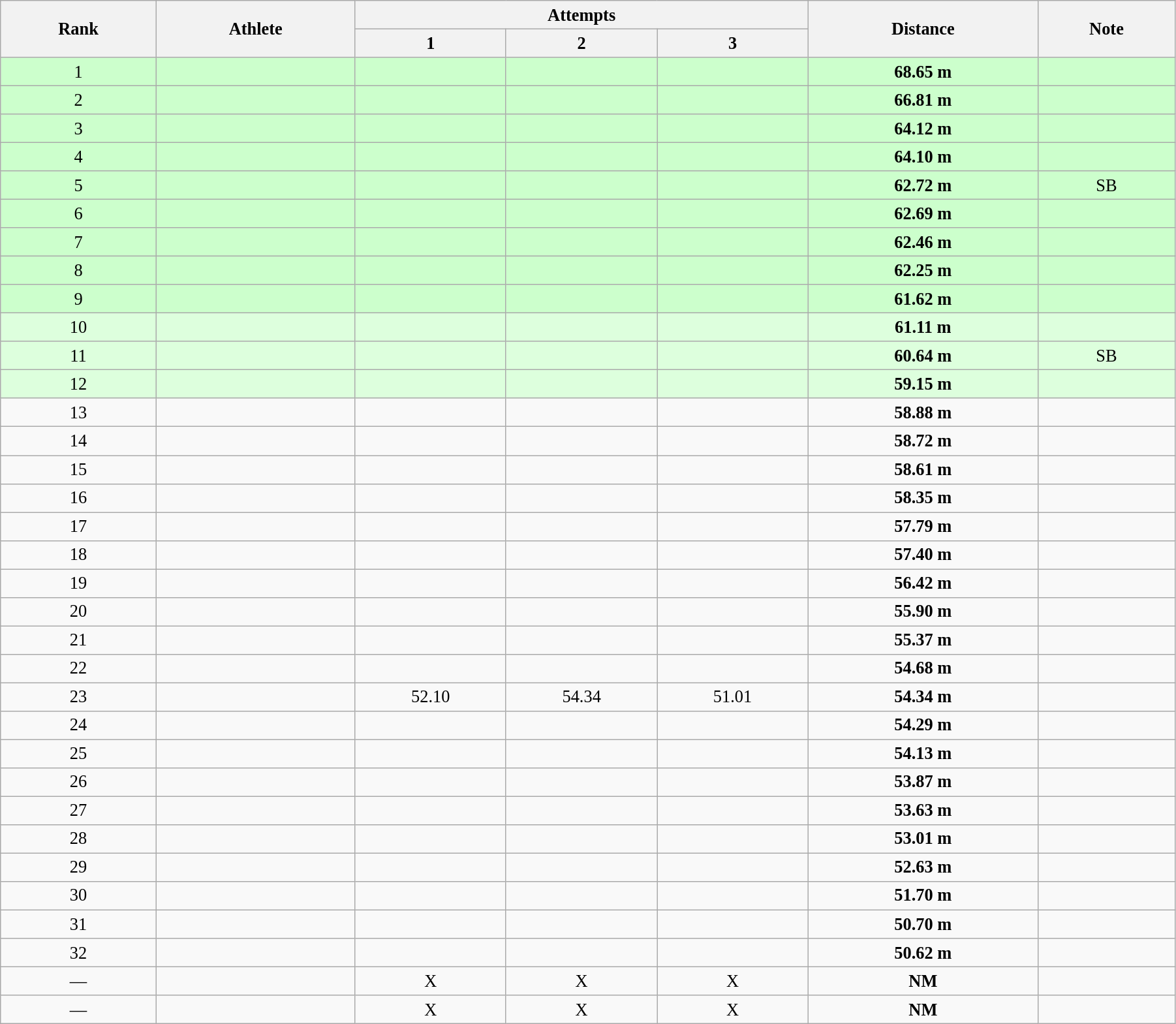<table class="wikitable" style=" text-align:center; font-size:110%;" width="95%">
<tr>
<th rowspan="2">Rank</th>
<th rowspan="2">Athlete</th>
<th colspan="3">Attempts</th>
<th rowspan="2">Distance</th>
<th rowspan="2">Note</th>
</tr>
<tr>
<th>1</th>
<th>2</th>
<th>3</th>
</tr>
<tr style="background:#ccffcc;">
<td>1</td>
<td align=left></td>
<td></td>
<td></td>
<td></td>
<td><strong>68.65 m </strong></td>
<td></td>
</tr>
<tr style="background:#ccffcc;">
<td>2</td>
<td align=left></td>
<td></td>
<td></td>
<td></td>
<td><strong>66.81 m </strong></td>
<td></td>
</tr>
<tr style="background:#ccffcc;">
<td>3</td>
<td align=left></td>
<td></td>
<td></td>
<td></td>
<td><strong>64.12 m </strong></td>
<td></td>
</tr>
<tr style="background:#ccffcc;">
<td>4</td>
<td align=left></td>
<td></td>
<td></td>
<td></td>
<td><strong>64.10 m </strong></td>
<td></td>
</tr>
<tr style="background:#ccffcc;">
<td>5</td>
<td align=left></td>
<td></td>
<td></td>
<td></td>
<td><strong>62.72 m </strong></td>
<td>SB</td>
</tr>
<tr style="background:#ccffcc;">
<td>6</td>
<td align=left></td>
<td></td>
<td></td>
<td></td>
<td><strong>62.69 m </strong></td>
<td></td>
</tr>
<tr style="background:#ccffcc;">
<td>7</td>
<td align=left></td>
<td></td>
<td></td>
<td></td>
<td><strong>62.46 m </strong></td>
<td></td>
</tr>
<tr style="background:#ccffcc;">
<td>8</td>
<td align=left></td>
<td></td>
<td></td>
<td></td>
<td><strong>62.25 m </strong></td>
<td></td>
</tr>
<tr style="background:#ccffcc;">
<td>9</td>
<td align=left></td>
<td></td>
<td></td>
<td></td>
<td><strong>61.62 m </strong></td>
<td></td>
</tr>
<tr style="background:#ddffdd;">
<td>10</td>
<td align=left></td>
<td></td>
<td></td>
<td></td>
<td><strong>61.11 m </strong></td>
<td></td>
</tr>
<tr style="background:#ddffdd;">
<td>11</td>
<td align=left></td>
<td></td>
<td></td>
<td></td>
<td><strong>60.64 m </strong></td>
<td>SB</td>
</tr>
<tr style="background:#ddffdd;">
<td>12</td>
<td align=left></td>
<td></td>
<td></td>
<td></td>
<td><strong>59.15 m </strong></td>
<td></td>
</tr>
<tr>
<td>13</td>
<td align=left></td>
<td></td>
<td></td>
<td></td>
<td><strong>58.88 m </strong></td>
<td></td>
</tr>
<tr>
<td>14</td>
<td align=left></td>
<td></td>
<td></td>
<td></td>
<td><strong>58.72 m </strong></td>
<td></td>
</tr>
<tr>
<td>15</td>
<td align=left></td>
<td></td>
<td></td>
<td></td>
<td><strong>58.61 m </strong></td>
<td></td>
</tr>
<tr>
<td>16</td>
<td align=left></td>
<td></td>
<td></td>
<td></td>
<td><strong>58.35 m </strong></td>
<td></td>
</tr>
<tr>
<td>17</td>
<td align=left></td>
<td></td>
<td></td>
<td></td>
<td><strong>57.79 m </strong></td>
<td></td>
</tr>
<tr>
<td>18</td>
<td align=left></td>
<td></td>
<td></td>
<td></td>
<td><strong>57.40 m </strong></td>
<td></td>
</tr>
<tr>
<td>19</td>
<td align=left></td>
<td></td>
<td></td>
<td></td>
<td><strong>56.42 m </strong></td>
<td></td>
</tr>
<tr>
<td>20</td>
<td align=left></td>
<td></td>
<td></td>
<td></td>
<td><strong>55.90 m </strong></td>
<td></td>
</tr>
<tr>
<td>21</td>
<td align=left></td>
<td></td>
<td></td>
<td></td>
<td><strong>55.37 m </strong></td>
<td></td>
</tr>
<tr>
<td>22</td>
<td align=left></td>
<td></td>
<td></td>
<td></td>
<td><strong>54.68 m </strong></td>
<td></td>
</tr>
<tr>
<td>23</td>
<td align=left></td>
<td>52.10</td>
<td>54.34</td>
<td>51.01</td>
<td><strong>54.34 m </strong></td>
<td></td>
</tr>
<tr>
<td>24</td>
<td align=left></td>
<td></td>
<td></td>
<td></td>
<td><strong>54.29 m </strong></td>
<td></td>
</tr>
<tr>
<td>25</td>
<td align=left></td>
<td></td>
<td></td>
<td></td>
<td><strong>54.13 m </strong></td>
<td></td>
</tr>
<tr>
<td>26</td>
<td align=left></td>
<td></td>
<td></td>
<td></td>
<td><strong>53.87 m </strong></td>
<td></td>
</tr>
<tr>
<td>27</td>
<td align=left></td>
<td></td>
<td></td>
<td></td>
<td><strong>53.63 m </strong></td>
<td></td>
</tr>
<tr>
<td>28</td>
<td align=left></td>
<td></td>
<td></td>
<td></td>
<td><strong>53.01 m </strong></td>
<td></td>
</tr>
<tr>
<td>29</td>
<td align=left></td>
<td></td>
<td></td>
<td></td>
<td><strong>52.63 m </strong></td>
<td></td>
</tr>
<tr>
<td>30</td>
<td align=left></td>
<td></td>
<td></td>
<td></td>
<td><strong>51.70 m </strong></td>
<td></td>
</tr>
<tr>
<td>31</td>
<td align=left></td>
<td></td>
<td></td>
<td></td>
<td><strong>50.70 m </strong></td>
<td></td>
</tr>
<tr>
<td>32</td>
<td align=left></td>
<td></td>
<td></td>
<td></td>
<td><strong>50.62 m </strong></td>
<td></td>
</tr>
<tr>
<td>—</td>
<td align=left></td>
<td>X</td>
<td>X</td>
<td>X</td>
<td><strong>NM </strong></td>
<td></td>
</tr>
<tr>
<td>—</td>
<td align=left></td>
<td>X</td>
<td>X</td>
<td>X</td>
<td><strong>NM </strong></td>
<td></td>
</tr>
</table>
